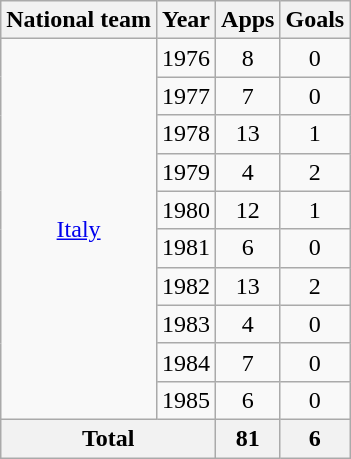<table class="wikitable" style="text-align:center">
<tr>
<th>National team</th>
<th>Year</th>
<th>Apps</th>
<th>Goals</th>
</tr>
<tr>
<td rowspan="10"><a href='#'>Italy</a></td>
<td>1976</td>
<td>8</td>
<td>0</td>
</tr>
<tr>
<td>1977</td>
<td>7</td>
<td>0</td>
</tr>
<tr>
<td>1978</td>
<td>13</td>
<td>1</td>
</tr>
<tr>
<td>1979</td>
<td>4</td>
<td>2</td>
</tr>
<tr>
<td>1980</td>
<td>12</td>
<td>1</td>
</tr>
<tr>
<td>1981</td>
<td>6</td>
<td>0</td>
</tr>
<tr>
<td>1982</td>
<td>13</td>
<td>2</td>
</tr>
<tr>
<td>1983</td>
<td>4</td>
<td>0</td>
</tr>
<tr>
<td>1984</td>
<td>7</td>
<td>0</td>
</tr>
<tr>
<td>1985</td>
<td>6</td>
<td>0</td>
</tr>
<tr>
<th colspan="2">Total</th>
<th>81</th>
<th>6</th>
</tr>
</table>
